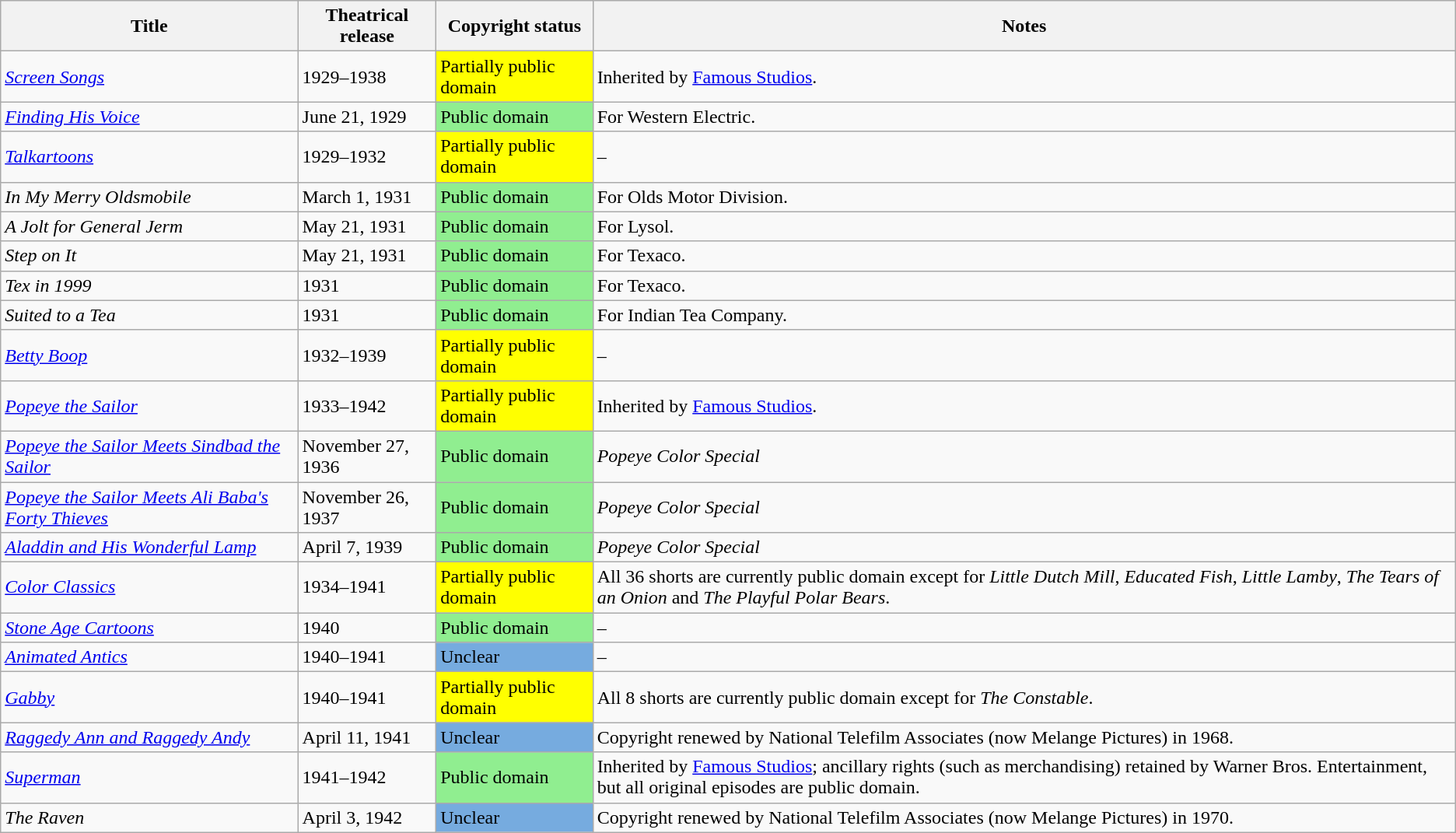<table class="wikitable sortable">
<tr>
<th>Title</th>
<th>Theatrical release</th>
<th>Copyright status</th>
<th>Notes</th>
</tr>
<tr>
<td><em><a href='#'>Screen Songs</a></em></td>
<td>1929–1938</td>
<td style="background: yellow;">Partially public domain</td>
<td>Inherited by <a href='#'>Famous Studios</a>.</td>
</tr>
<tr>
<td><em><a href='#'>Finding His Voice</a></em></td>
<td>June 21, 1929</td>
<td style="background: #90EE90;">Public domain</td>
<td>For Western Electric.</td>
</tr>
<tr>
<td><em><a href='#'>Talkartoons</a></em></td>
<td>1929–1932</td>
<td style="background: yellow;">Partially public domain</td>
<td>–</td>
</tr>
<tr>
<td><em>In My Merry Oldsmobile</em></td>
<td>March 1, 1931</td>
<td style="background: #90EE90;">Public domain</td>
<td>For Olds Motor Division.</td>
</tr>
<tr>
<td><em>A Jolt for General Jerm</em></td>
<td>May 21, 1931</td>
<td style="background: #90EE90;">Public domain</td>
<td>For Lysol.</td>
</tr>
<tr>
<td><em>Step on It</em></td>
<td>May 21, 1931</td>
<td style="background: #90EE90;">Public domain</td>
<td>For Texaco.</td>
</tr>
<tr>
<td><em>Tex in 1999</em></td>
<td>1931</td>
<td style="background: #90EE90;">Public domain</td>
<td>For Texaco.</td>
</tr>
<tr>
<td><em>Suited to a Tea</em></td>
<td>1931</td>
<td style="background: #90EE90;">Public domain</td>
<td>For Indian Tea Company.</td>
</tr>
<tr>
<td><em><a href='#'>Betty Boop</a></em></td>
<td>1932–1939</td>
<td style="background: yellow;">Partially public domain</td>
<td>–</td>
</tr>
<tr>
<td><em><a href='#'>Popeye the Sailor</a></em></td>
<td>1933–1942</td>
<td style="background: yellow;">Partially public domain</td>
<td>Inherited by <a href='#'>Famous Studios</a>.</td>
</tr>
<tr>
<td><em><a href='#'>Popeye the Sailor Meets Sindbad the Sailor</a></em></td>
<td>November 27, 1936</td>
<td style="background: #90EE90;">Public domain</td>
<td><em>Popeye Color Special</em></td>
</tr>
<tr>
<td><em><a href='#'>Popeye the Sailor Meets Ali Baba's Forty Thieves</a></em></td>
<td>November 26, 1937</td>
<td style="background: #90EE90;">Public domain</td>
<td><em>Popeye Color Special</em></td>
</tr>
<tr>
<td><em><a href='#'>Aladdin and His Wonderful Lamp</a></em></td>
<td>April 7, 1939</td>
<td style="background: #90EE90;">Public domain</td>
<td><em>Popeye Color Special</em></td>
</tr>
<tr>
<td><em><a href='#'>Color Classics</a></em></td>
<td>1934–1941</td>
<td style="background: yellow;">Partially public domain</td>
<td>All 36 shorts are currently public domain except for <em>Little Dutch Mill</em>, <em>Educated Fish</em>, <em>Little Lamby</em>, <em>The Tears of an Onion</em> and <em>The Playful Polar Bears</em>.</td>
</tr>
<tr>
<td><em><a href='#'>Stone Age Cartoons</a></em></td>
<td>1940</td>
<td style="background: #90EE90;">Public domain</td>
<td>–</td>
</tr>
<tr>
<td><em><a href='#'>Animated Antics</a></em></td>
<td>1940–1941</td>
<td style="background: #76ABDF;">Unclear</td>
<td>–</td>
</tr>
<tr>
<td><em><a href='#'>Gabby</a></em></td>
<td>1940–1941</td>
<td style="background: yellow;">Partially public domain</td>
<td>All 8 shorts are currently public domain except for <em>The Constable</em>.</td>
</tr>
<tr>
<td><em><a href='#'>Raggedy Ann and Raggedy Andy</a></em></td>
<td>April 11, 1941</td>
<td style="background: #76ABDF;">Unclear</td>
<td>Copyright renewed by National Telefilm Associates (now Melange Pictures) in 1968.</td>
</tr>
<tr>
<td><em><a href='#'>Superman</a></em></td>
<td>1941–1942</td>
<td style="background: #90EE90;">Public domain</td>
<td>Inherited by <a href='#'>Famous Studios</a>; ancillary rights (such as merchandising) retained by Warner Bros. Entertainment, but all original episodes are public domain.</td>
</tr>
<tr>
<td><em>The Raven</em></td>
<td>April 3, 1942</td>
<td style="background: #76ABDF;">Unclear</td>
<td>Copyright renewed by National Telefilm Associates (now Melange Pictures) in 1970.</td>
</tr>
</table>
